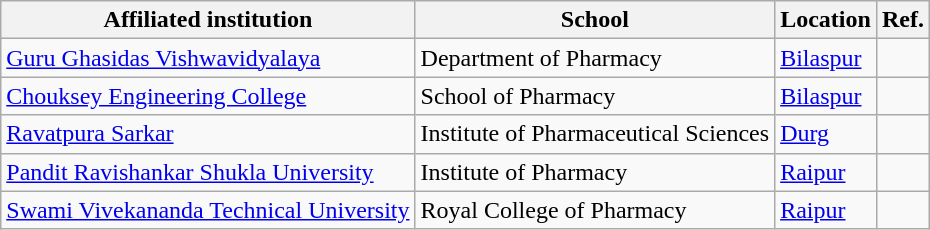<table class="wikitable sortable">
<tr>
<th>Affiliated institution</th>
<th>School</th>
<th>Location</th>
<th>Ref.</th>
</tr>
<tr>
<td><a href='#'>Guru Ghasidas Vishwavidyalaya</a></td>
<td>Department of Pharmacy</td>
<td><a href='#'>Bilaspur</a></td>
<td></td>
</tr>
<tr>
<td><a href='#'>Chouksey Engineering College</a></td>
<td>School of Pharmacy</td>
<td><a href='#'>Bilaspur</a></td>
<td></td>
</tr>
<tr>
<td><a href='#'>Ravatpura Sarkar</a></td>
<td>Institute of Pharmaceutical Sciences</td>
<td><a href='#'>Durg</a></td>
<td></td>
</tr>
<tr>
<td><a href='#'>Pandit Ravishankar Shukla University</a></td>
<td>Institute of Pharmacy</td>
<td><a href='#'>Raipur</a></td>
<td></td>
</tr>
<tr>
<td><a href='#'>Swami Vivekananda Technical University</a></td>
<td>Royal College of Pharmacy</td>
<td><a href='#'>Raipur</a></td>
<td></td>
</tr>
</table>
